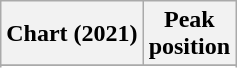<table class="wikitable sortable plainrowheaders" style="text-align:center">
<tr>
<th scope="col">Chart (2021)</th>
<th scope="col">Peak<br>position</th>
</tr>
<tr>
</tr>
<tr>
</tr>
<tr>
</tr>
</table>
